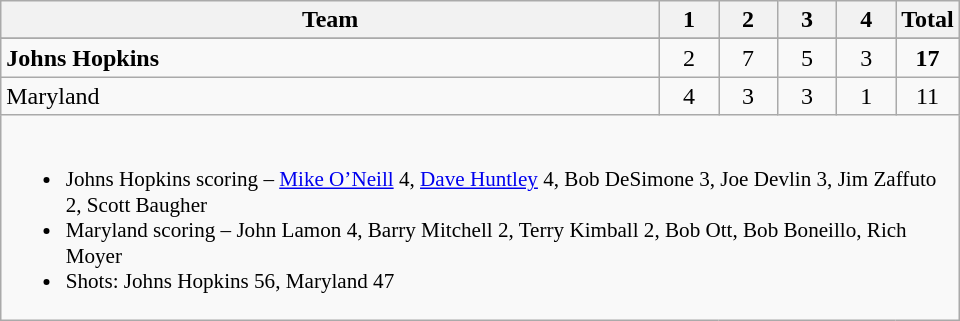<table class="wikitable" style="text-align:center; max-width:40em">
<tr>
<th>Team</th>
<th style="width:2em">1</th>
<th style="width:2em">2</th>
<th style="width:2em">3</th>
<th style="width:2em">4</th>
<th style="width:2em">Total</th>
</tr>
<tr>
</tr>
<tr>
<td style="text-align:left"><strong>Johns Hopkins</strong></td>
<td>2</td>
<td>7</td>
<td>5</td>
<td>3</td>
<td><strong>17</strong></td>
</tr>
<tr>
<td style="text-align:left">Maryland</td>
<td>4</td>
<td>3</td>
<td>3</td>
<td>1</td>
<td>11</td>
</tr>
<tr>
<td colspan=6 style="text-align:left; font-size:88%;"><br><ul><li>Johns Hopkins scoring – <a href='#'>Mike O’Neill</a> 4, <a href='#'>Dave Huntley</a> 4, Bob DeSimone 3, Joe Devlin 3, Jim Zaffuto 2, Scott Baugher</li><li>Maryland scoring – John Lamon 4, Barry Mitchell 2, Terry Kimball 2, Bob Ott, Bob Boneillo, Rich Moyer</li><li>Shots: Johns Hopkins 56, Maryland 47</li></ul></td>
</tr>
</table>
